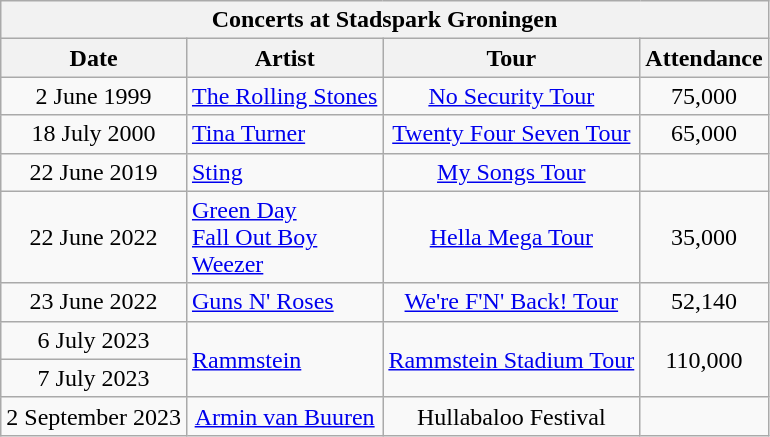<table class="wikitable" style="text-align:center;">
<tr>
<th colspan=4>Concerts at Stadspark Groningen</th>
</tr>
<tr>
<th>Date</th>
<th>Artist</th>
<th>Tour</th>
<th>Attendance</th>
</tr>
<tr>
<td>2 June 1999</td>
<td align=left><a href='#'>The Rolling Stones</a></td>
<td><a href='#'>No Security Tour</a></td>
<td>75,000</td>
</tr>
<tr>
<td>18 July 2000</td>
<td align=left><a href='#'>Tina Turner</a></td>
<td><a href='#'>Twenty Four Seven Tour</a></td>
<td>65,000</td>
</tr>
<tr>
<td>22 June 2019</td>
<td align=left><a href='#'>Sting</a></td>
<td><a href='#'>My Songs Tour</a></td>
<td></td>
</tr>
<tr>
<td>22 June 2022</td>
<td align=left><a href='#'>Green Day</a><br><a href='#'>Fall Out Boy</a><br><a href='#'>Weezer</a></td>
<td><a href='#'>Hella Mega Tour</a></td>
<td>35,000</td>
</tr>
<tr>
<td>23 June 2022</td>
<td align=left><a href='#'>Guns N' Roses</a></td>
<td><a href='#'>We're F'N' Back! Tour</a></td>
<td>52,140</td>
</tr>
<tr>
<td>6 July 2023</td>
<td align=left rowspan=2><a href='#'>Rammstein</a></td>
<td rowspan=2><a href='#'>Rammstein Stadium Tour</a></td>
<td rowspan="2">110,000</td>
</tr>
<tr>
<td>7 July 2023</td>
</tr>
<tr>
<td>2 September 2023</td>
<td><a href='#'>Armin van Buuren</a></td>
<td>Hullabaloo Festival</td>
</tr>
</table>
